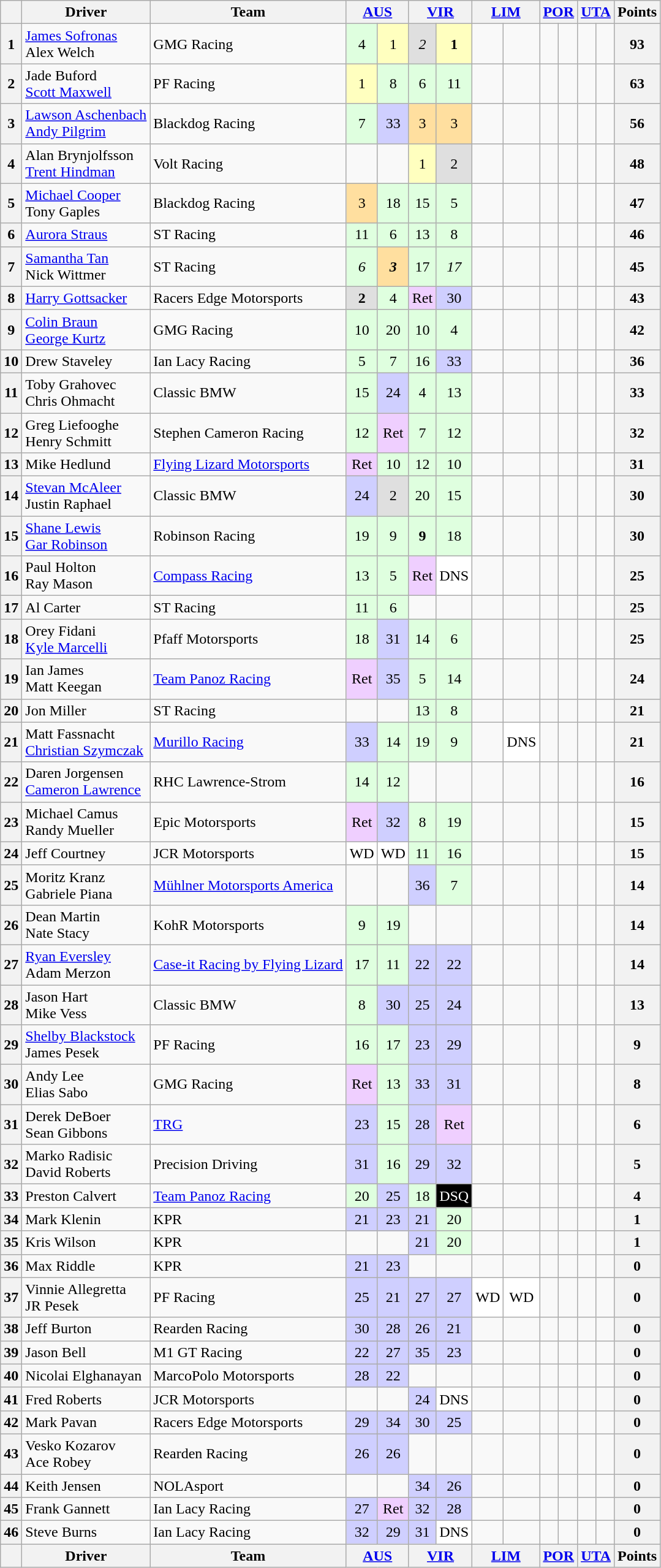<table class="wikitable" style="text-align:center">
<tr valign="top">
<th valign=middle></th>
<th valign=middle>Driver</th>
<th valign=middle>Team</th>
<th colspan=2><a href='#'>AUS</a></th>
<th colspan=2><a href='#'>VIR</a></th>
<th colspan=2><a href='#'>LIM</a></th>
<th colspan=2><a href='#'>POR</a></th>
<th colspan=2><a href='#'>UTA</a></th>
<th valign=middle>Points</th>
</tr>
<tr>
<th>1</th>
<td align=left> <a href='#'>James Sofronas</a><br> Alex Welch</td>
<td align=left> GMG Racing</td>
<td style="background:#DFFFDF;">4</td>
<td style="background:#FFFFBF;">1</td>
<td style="background:#DFDFDF;"><em>2</em></td>
<td style="background:#FFFFBF;"><strong>1</strong></td>
<td></td>
<td></td>
<td></td>
<td></td>
<td></td>
<td></td>
<th>93</th>
</tr>
<tr>
<th>2</th>
<td align=left> Jade Buford<br> <a href='#'>Scott Maxwell</a></td>
<td align=left> PF Racing</td>
<td style="background:#FFFFBF;">1</td>
<td style="background:#DFFFDF;">8</td>
<td style="background:#DFFFDF;">6</td>
<td style="background:#DFFFDF;">11</td>
<td></td>
<td></td>
<td></td>
<td></td>
<td></td>
<td></td>
<th>63</th>
</tr>
<tr>
<th>3</th>
<td align=left> <a href='#'>Lawson Aschenbach</a><br> <a href='#'>Andy Pilgrim</a></td>
<td align=left> Blackdog Racing</td>
<td style="background:#DFFFDF;">7</td>
<td style="background:#CFCFFF;">33</td>
<td style="background:#FFDF9F;">3</td>
<td style="background:#FFDF9F;">3</td>
<td></td>
<td></td>
<td></td>
<td></td>
<td></td>
<td></td>
<th>56</th>
</tr>
<tr>
<th>4</th>
<td align=left> Alan Brynjolfsson<br> <a href='#'>Trent Hindman</a></td>
<td align=left> Volt Racing</td>
<td></td>
<td></td>
<td style="background:#FFFFBF;">1</td>
<td style="background:#DFDFDF;">2</td>
<td></td>
<td></td>
<td></td>
<td></td>
<td></td>
<td></td>
<th>48</th>
</tr>
<tr>
<th>5</th>
<td align=left> <a href='#'>Michael Cooper</a><br> Tony Gaples</td>
<td align=left> Blackdog Racing</td>
<td style="background:#FFDF9F;">3</td>
<td style="background:#DFFFDF;">18</td>
<td style="background:#DFFFDF;">15</td>
<td style="background:#DFFFDF;">5</td>
<td></td>
<td></td>
<td></td>
<td></td>
<td></td>
<td></td>
<th>47</th>
</tr>
<tr>
<th>6</th>
<td align=left> <a href='#'>Aurora Straus</a></td>
<td align=left> ST Racing</td>
<td style="background:#DFFFDF;">11</td>
<td style="background:#DFFFDF;">6</td>
<td style="background:#DFFFDF;">13</td>
<td style="background:#DFFFDF;">8</td>
<td></td>
<td></td>
<td></td>
<td></td>
<td></td>
<td></td>
<th>46</th>
</tr>
<tr>
<th>7</th>
<td align=left> <a href='#'>Samantha Tan</a><br> Nick Wittmer</td>
<td align=left> ST Racing</td>
<td style="background:#DFFFDF;"><em>6</em></td>
<td style="background:#FFDF9F;"><strong><em>3</em></strong></td>
<td style="background:#DFFFDF;">17</td>
<td style="background:#DFFFDF;"><em>17</em></td>
<td></td>
<td></td>
<td></td>
<td></td>
<td></td>
<td></td>
<th>45</th>
</tr>
<tr>
<th>8</th>
<td align=left> <a href='#'>Harry Gottsacker</a></td>
<td align=left> Racers Edge Motorsports</td>
<td style="background:#DFDFDF;"><strong>2</strong></td>
<td style="background:#DFFFDF;">4</td>
<td style="background:#EFCFFF;">Ret</td>
<td style="background:#CFCFFF;">30</td>
<td></td>
<td></td>
<td></td>
<td></td>
<td></td>
<td></td>
<th>43</th>
</tr>
<tr>
<th>9</th>
<td align=left> <a href='#'>Colin Braun</a><br> <a href='#'>George Kurtz</a></td>
<td align=left> GMG Racing</td>
<td style="background:#DFFFDF;">10</td>
<td style="background:#DFFFDF;">20</td>
<td style="background:#DFFFDF;">10</td>
<td style="background:#DFFFDF;">4</td>
<td></td>
<td></td>
<td></td>
<td></td>
<td></td>
<td></td>
<th>42</th>
</tr>
<tr>
<th>10</th>
<td align=left> Drew Staveley</td>
<td align=left> Ian Lacy Racing</td>
<td style="background:#DFFFDF;">5</td>
<td style="background:#DFFFDF;">7</td>
<td style="background:#DFFFDF;">16</td>
<td style="background:#CFCFFF;">33</td>
<td></td>
<td></td>
<td></td>
<td></td>
<td></td>
<td></td>
<th>36</th>
</tr>
<tr>
<th>11</th>
<td align=left> Toby Grahovec<br> Chris Ohmacht</td>
<td align=left> Classic BMW</td>
<td style="background:#DFFFDF;">15</td>
<td style="background:#CFCFFF;">24</td>
<td style="background:#DFFFDF;">4</td>
<td style="background:#DFFFDF;">13</td>
<td></td>
<td></td>
<td></td>
<td></td>
<td></td>
<td></td>
<th>33</th>
</tr>
<tr>
<th>12</th>
<td align=left> Greg Liefooghe<br> Henry Schmitt</td>
<td align=left> Stephen Cameron Racing</td>
<td style="background:#DFFFDF;">12</td>
<td style="background:#EFCFFF;">Ret</td>
<td style="background:#DFFFDF;">7</td>
<td style="background:#DFFFDF;">12</td>
<td></td>
<td></td>
<td></td>
<td></td>
<td></td>
<td></td>
<th>32</th>
</tr>
<tr>
<th>13</th>
<td align=left> Mike Hedlund</td>
<td align=left> <a href='#'>Flying Lizard Motorsports</a></td>
<td style="background:#EFCFFF;">Ret</td>
<td style="background:#DFFFDF;">10</td>
<td style="background:#DFFFDF;">12</td>
<td style="background:#DFFFDF;">10</td>
<td></td>
<td></td>
<td></td>
<td></td>
<td></td>
<td></td>
<th>31</th>
</tr>
<tr>
<th>14</th>
<td align=left> <a href='#'>Stevan McAleer</a><br> Justin Raphael</td>
<td align=left> Classic BMW</td>
<td style="background:#CFCFFF;">24</td>
<td style="background:#DFDFDF;">2</td>
<td style="background:#DFFFDF;">20</td>
<td style="background:#DFFFDF;">15</td>
<td></td>
<td></td>
<td></td>
<td></td>
<td></td>
<td></td>
<th>30</th>
</tr>
<tr>
<th>15</th>
<td align=left> <a href='#'>Shane Lewis</a><br> <a href='#'>Gar Robinson</a></td>
<td align=left> Robinson Racing</td>
<td style="background:#DFFFDF;">19</td>
<td style="background:#DFFFDF;">9</td>
<td style="background:#DFFFDF;"><strong>9</strong></td>
<td style="background:#DFFFDF;">18</td>
<td></td>
<td></td>
<td></td>
<td></td>
<td></td>
<td></td>
<th>30</th>
</tr>
<tr>
<th>16</th>
<td align=left> Paul Holton<br> Ray Mason</td>
<td align=left> <a href='#'>Compass Racing</a></td>
<td style="background:#DFFFDF;">13</td>
<td style="background:#DFFFDF;">5</td>
<td style="background:#EFCFFF;">Ret</td>
<td style="background:#FFFFFF;">DNS</td>
<td></td>
<td></td>
<td></td>
<td></td>
<td></td>
<td></td>
<th>25</th>
</tr>
<tr>
<th>17</th>
<td align=left> Al Carter</td>
<td align=left> ST Racing</td>
<td style="background:#DFFFDF;">11</td>
<td style="background:#DFFFDF;">6</td>
<td></td>
<td></td>
<td></td>
<td></td>
<td></td>
<td></td>
<td></td>
<td></td>
<th>25</th>
</tr>
<tr>
<th>18</th>
<td align=left> Orey Fidani<br> <a href='#'>Kyle Marcelli</a></td>
<td align=left> Pfaff Motorsports</td>
<td style="background:#DFFFDF;">18</td>
<td style="background:#CFCFFF;">31</td>
<td style="background:#DFFFDF;">14</td>
<td style="background:#DFFFDF;">6</td>
<td></td>
<td></td>
<td></td>
<td></td>
<td></td>
<td></td>
<th>25</th>
</tr>
<tr>
<th>19</th>
<td align=left> Ian James<br> Matt Keegan</td>
<td align=left> <a href='#'>Team Panoz Racing</a></td>
<td style="background:#EFCFFF;">Ret</td>
<td style="background:#CFCFFF;">35</td>
<td style="background:#DFFFDF;">5</td>
<td style="background:#DFFFDF;">14</td>
<td></td>
<td></td>
<td></td>
<td></td>
<td></td>
<td></td>
<th>24</th>
</tr>
<tr>
<th>20</th>
<td align=left> Jon Miller</td>
<td align=left> ST Racing</td>
<td></td>
<td></td>
<td style="background:#DFFFDF;">13</td>
<td style="background:#DFFFDF;">8</td>
<td></td>
<td></td>
<td></td>
<td></td>
<td></td>
<td></td>
<th>21</th>
</tr>
<tr>
<th>21</th>
<td align=left> Matt Fassnacht<br> <a href='#'>Christian Szymczak</a></td>
<td align=left> <a href='#'>Murillo Racing</a></td>
<td style="background:#CFCFFF;">33</td>
<td style="background:#DFFFDF;">14</td>
<td style="background:#DFFFDF;">19</td>
<td style="background:#DFFFDF;">9</td>
<td></td>
<td style="background:#FFFFFF;">DNS</td>
<td></td>
<td></td>
<td></td>
<td></td>
<th>21</th>
</tr>
<tr>
<th>22</th>
<td align=left> Daren Jorgensen<br> <a href='#'>Cameron Lawrence</a></td>
<td align=left> RHC Lawrence-Strom</td>
<td style="background:#DFFFDF;">14</td>
<td style="background:#DFFFDF;">12</td>
<td></td>
<td></td>
<td></td>
<td></td>
<td></td>
<td></td>
<td></td>
<td></td>
<th>16</th>
</tr>
<tr>
<th>23</th>
<td align=left> Michael Camus<br> Randy Mueller</td>
<td align=left> Epic Motorsports</td>
<td style="background:#EFCFFF;">Ret</td>
<td style="background:#CFCFFF;">32</td>
<td style="background:#DFFFDF;">8</td>
<td style="background:#DFFFDF;">19</td>
<td></td>
<td></td>
<td></td>
<td></td>
<td></td>
<td></td>
<th>15</th>
</tr>
<tr>
<th>24</th>
<td align=left> Jeff Courtney</td>
<td align=left> JCR Motorsports</td>
<td style="background:#FFFFFF;">WD</td>
<td style="background:#FFFFFF;">WD</td>
<td style="background:#DFFFDF;">11</td>
<td style="background:#DFFFDF;">16</td>
<td></td>
<td></td>
<td></td>
<td></td>
<td></td>
<td></td>
<th>15</th>
</tr>
<tr>
<th>25</th>
<td align=left> Moritz Kranz<br> Gabriele Piana</td>
<td align=left> <a href='#'>Mühlner Motorsports America</a></td>
<td></td>
<td></td>
<td style="background:#CFCFFF;">36</td>
<td style="background:#DFFFDF;">7</td>
<td></td>
<td></td>
<td></td>
<td></td>
<td></td>
<td></td>
<th>14</th>
</tr>
<tr>
<th>26</th>
<td align=left> Dean Martin<br> Nate Stacy</td>
<td align=left> KohR Motorsports</td>
<td style="background:#DFFFDF;">9</td>
<td style="background:#DFFFDF;">19</td>
<td></td>
<td></td>
<td></td>
<td></td>
<td></td>
<td></td>
<td></td>
<td></td>
<th>14</th>
</tr>
<tr>
<th>27</th>
<td align=left> <a href='#'>Ryan Eversley</a><br> Adam Merzon</td>
<td align=left> <a href='#'>Case-it Racing by Flying Lizard</a></td>
<td style="background:#DFFFDF;">17</td>
<td style="background:#DFFFDF;">11</td>
<td style="background:#CFCFFF;">22</td>
<td style="background:#CFCFFF;">22</td>
<td></td>
<td></td>
<td></td>
<td></td>
<td></td>
<td></td>
<th>14</th>
</tr>
<tr>
<th>28</th>
<td align=left> Jason Hart<br> Mike Vess</td>
<td align=left> Classic BMW</td>
<td style="background:#DFFFDF;">8</td>
<td style="background:#CFCFFF;">30</td>
<td style="background:#CFCFFF;">25</td>
<td style="background:#CFCFFF;">24</td>
<td></td>
<td></td>
<td></td>
<td></td>
<td></td>
<td></td>
<th>13</th>
</tr>
<tr>
<th>29</th>
<td align=left> <a href='#'>Shelby Blackstock</a><br> James Pesek</td>
<td align=left> PF Racing</td>
<td style="background:#DFFFDF;">16</td>
<td style="background:#DFFFDF;">17</td>
<td style="background:#CFCFFF;">23</td>
<td style="background:#CFCFFF;">29</td>
<td></td>
<td></td>
<td></td>
<td></td>
<td></td>
<td></td>
<th>9</th>
</tr>
<tr>
<th>30</th>
<td align=left> Andy Lee<br> Elias Sabo</td>
<td align=left> GMG Racing</td>
<td style="background:#EFCFFF;">Ret</td>
<td style="background:#DFFFDF;">13</td>
<td style="background:#CFCFFF;">33</td>
<td style="background:#CFCFFF;">31</td>
<td></td>
<td></td>
<td></td>
<td></td>
<td></td>
<td></td>
<th>8</th>
</tr>
<tr>
<th>31</th>
<td align=left> Derek DeBoer<br> Sean Gibbons</td>
<td align=left> <a href='#'>TRG</a></td>
<td style="background:#CFCFFF;">23</td>
<td style="background:#DFFFDF;">15</td>
<td style="background:#CFCFFF;">28</td>
<td style="background:#EFCFFF;">Ret</td>
<td></td>
<td></td>
<td></td>
<td></td>
<td></td>
<td></td>
<th>6</th>
</tr>
<tr>
<th>32</th>
<td align=left> Marko Radisic<br> David Roberts</td>
<td align=left> Precision Driving</td>
<td style="background:#CFCFFF;">31</td>
<td style="background:#DFFFDF;">16</td>
<td style="background:#CFCFFF;">29</td>
<td style="background:#CFCFFF;">32</td>
<td></td>
<td></td>
<td></td>
<td></td>
<td></td>
<td></td>
<th>5</th>
</tr>
<tr>
<th>33</th>
<td align=left> Preston Calvert</td>
<td align=left> <a href='#'>Team Panoz Racing</a></td>
<td style="background:#DFFFDF;">20</td>
<td style="background:#CFCFFF;">25</td>
<td style="background:#DFFFDF;">18</td>
<td style="background:#000000; color:white;">DSQ</td>
<td></td>
<td></td>
<td></td>
<td></td>
<td></td>
<td></td>
<th>4</th>
</tr>
<tr>
<th>34</th>
<td align=left> Mark Klenin</td>
<td align=left> KPR</td>
<td style="background:#CFCFFF;">21</td>
<td style="background:#CFCFFF;">23</td>
<td style="background:#CFCFFF;">21</td>
<td style="background:#DFFFDF;">20</td>
<td></td>
<td></td>
<td></td>
<td></td>
<td></td>
<td></td>
<th>1</th>
</tr>
<tr>
<th>35</th>
<td align=left> Kris Wilson</td>
<td align=left> KPR</td>
<td></td>
<td></td>
<td style="background:#CFCFFF;">21</td>
<td style="background:#DFFFDF;">20</td>
<td></td>
<td></td>
<td></td>
<td></td>
<td></td>
<td></td>
<th>1</th>
</tr>
<tr>
<th>36</th>
<td align=left> Max Riddle</td>
<td align=left> KPR</td>
<td style="background:#CFCFFF;">21</td>
<td style="background:#CFCFFF;">23</td>
<td></td>
<td></td>
<td></td>
<td></td>
<td></td>
<td></td>
<td></td>
<td></td>
<th>0</th>
</tr>
<tr>
<th>37</th>
<td align=left> Vinnie Allegretta<br> JR Pesek</td>
<td align=left> PF Racing</td>
<td style="background:#CFCFFF;">25</td>
<td style="background:#CFCFFF;">21</td>
<td style="background:#CFCFFF;">27</td>
<td style="background:#CFCFFF;">27</td>
<td style="background:#FFFFFF;">WD</td>
<td style="background:#FFFFFF;">WD</td>
<td></td>
<td></td>
<td></td>
<td></td>
<th>0</th>
</tr>
<tr>
<th>38</th>
<td align=left> Jeff Burton</td>
<td align=left> Rearden Racing</td>
<td style="background:#CFCFFF;">30</td>
<td style="background:#CFCFFF;">28</td>
<td style="background:#CFCFFF;">26</td>
<td style="background:#CFCFFF;">21</td>
<td></td>
<td></td>
<td></td>
<td></td>
<td></td>
<td></td>
<th>0</th>
</tr>
<tr>
<th>39</th>
<td align=left> Jason Bell</td>
<td align=left> M1 GT Racing</td>
<td style="background:#CFCFFF;">22</td>
<td style="background:#CFCFFF;">27</td>
<td style="background:#CFCFFF;">35</td>
<td style="background:#CFCFFF;">23</td>
<td></td>
<td></td>
<td></td>
<td></td>
<td></td>
<td></td>
<th>0</th>
</tr>
<tr>
<th>40</th>
<td align=left> Nicolai Elghanayan</td>
<td align=left> MarcoPolo Motorsports</td>
<td style="background:#CFCFFF;">28</td>
<td style="background:#CFCFFF;">22</td>
<td></td>
<td></td>
<td></td>
<td></td>
<td></td>
<td></td>
<td></td>
<td></td>
<th>0</th>
</tr>
<tr>
<th>41</th>
<td align=left> Fred Roberts</td>
<td align=left> JCR Motorsports</td>
<td></td>
<td></td>
<td style="background:#CFCFFF;">24</td>
<td style="background:#FFFFFF;">DNS</td>
<td></td>
<td></td>
<td></td>
<td></td>
<td></td>
<td></td>
<th>0</th>
</tr>
<tr>
<th>42</th>
<td align=left> Mark Pavan</td>
<td align=left> Racers Edge Motorsports</td>
<td style="background:#CFCFFF;">29</td>
<td style="background:#CFCFFF;">34</td>
<td style="background:#CFCFFF;">30</td>
<td style="background:#CFCFFF;">25</td>
<td></td>
<td></td>
<td></td>
<td></td>
<td></td>
<td></td>
<th>0</th>
</tr>
<tr>
<th>43</th>
<td align=left> Vesko Kozarov<br> Ace Robey</td>
<td align=left> Rearden Racing</td>
<td style="background:#CFCFFF;">26</td>
<td style="background:#CFCFFF;">26</td>
<td></td>
<td></td>
<td></td>
<td></td>
<td></td>
<td></td>
<td></td>
<td></td>
<th>0</th>
</tr>
<tr>
<th>44</th>
<td align=left> Keith Jensen</td>
<td align=left> NOLAsport</td>
<td></td>
<td></td>
<td style="background:#CFCFFF;">34</td>
<td style="background:#CFCFFF;">26</td>
<td></td>
<td></td>
<td></td>
<td></td>
<td></td>
<td></td>
<th>0</th>
</tr>
<tr>
<th>45</th>
<td align=left> Frank Gannett</td>
<td align=left> Ian Lacy Racing</td>
<td style="background:#CFCFFF;">27</td>
<td style="background:#EFCFFF;">Ret</td>
<td style="background:#CFCFFF;">32</td>
<td style="background:#CFCFFF;">28</td>
<td></td>
<td></td>
<td></td>
<td></td>
<td></td>
<td></td>
<th>0</th>
</tr>
<tr>
<th>46</th>
<td align=left> Steve Burns</td>
<td align=left> Ian Lacy Racing</td>
<td style="background:#CFCFFF;">32</td>
<td style="background:#CFCFFF;">29</td>
<td style="background:#CFCFFF;">31</td>
<td style="background:#FFFFFF;">DNS</td>
<td></td>
<td></td>
<td></td>
<td></td>
<td></td>
<td></td>
<th>0</th>
</tr>
<tr valign="top">
<th valign=middle></th>
<th valign=middle>Driver</th>
<th valign=middle>Team</th>
<th colspan=2><a href='#'>AUS</a></th>
<th colspan=2><a href='#'>VIR</a></th>
<th colspan=2><a href='#'>LIM</a></th>
<th colspan=2><a href='#'>POR</a></th>
<th colspan=2><a href='#'>UTA</a></th>
<th valign=middle>Points</th>
</tr>
</table>
